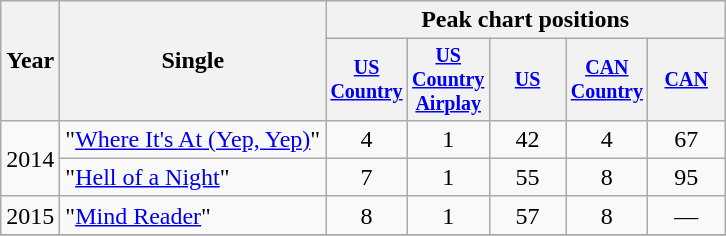<table class="wikitable" style="text-align:center;">
<tr>
<th rowspan="2">Year</th>
<th rowspan="2">Single</th>
<th colspan="5">Peak chart positions</th>
</tr>
<tr style="font-size:smaller;">
<th width="45"><a href='#'>US Country</a><br></th>
<th width="45"><a href='#'>US Country Airplay</a><br></th>
<th width="45"><a href='#'>US</a><br></th>
<th width="45"><a href='#'>CAN Country</a><br></th>
<th width="45"><a href='#'>CAN</a><br></th>
</tr>
<tr>
<td rowspan="2">2014</td>
<td align="left">"<a href='#'>Where It's At (Yep, Yep)</a>"</td>
<td>4</td>
<td>1</td>
<td>42</td>
<td>4</td>
<td>67</td>
</tr>
<tr>
<td align="left">"<a href='#'>Hell of a Night</a>"</td>
<td>7</td>
<td>1</td>
<td>55</td>
<td>8</td>
<td>95</td>
</tr>
<tr>
<td>2015</td>
<td align="left">"<a href='#'>Mind Reader</a>"</td>
<td>8</td>
<td>1</td>
<td>57</td>
<td>8</td>
<td>—</td>
</tr>
<tr>
</tr>
</table>
